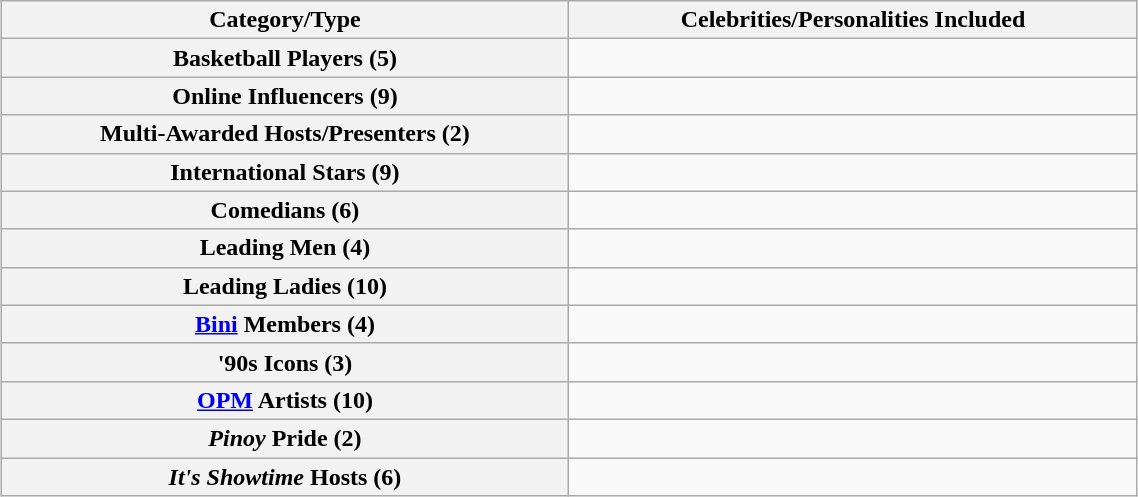<table class="wikitable collapsible collapsed" style="margin:1em auto; text-align:center;" width="60%">
<tr>
<th width="30%">Category/Type</th>
<th width="30%">Celebrities/Personalities Included</th>
</tr>
<tr>
<th>Basketball Players (5)</th>
<td align=justify></td>
</tr>
<tr>
<th>Online Influencers (9)</th>
<td align=justify></td>
</tr>
<tr>
<th>Multi-Awarded Hosts/Presenters (2)</th>
<td align=justify></td>
</tr>
<tr>
<th>International Stars (9)</th>
<td align=justify></td>
</tr>
<tr>
<th>Comedians (6)</th>
<td align=justify></td>
</tr>
<tr>
<th>Leading Men (4)</th>
<td align=justify></td>
</tr>
<tr>
<th>Leading Ladies (10)</th>
<td align=justify></td>
</tr>
<tr>
<th><a href='#'>Bini</a> Members (4)</th>
<td align=justify></td>
</tr>
<tr>
<th>'90s Icons (3)</th>
<td align=justify></td>
</tr>
<tr>
<th><a href='#'>OPM</a> Artists (10)</th>
<td align=justify></td>
</tr>
<tr>
<th><em>Pinoy</em> Pride (2)</th>
<td align=justify></td>
</tr>
<tr>
<th><em>It's Showtime</em> Hosts (6)</th>
<td align=justify></td>
</tr>
</table>
